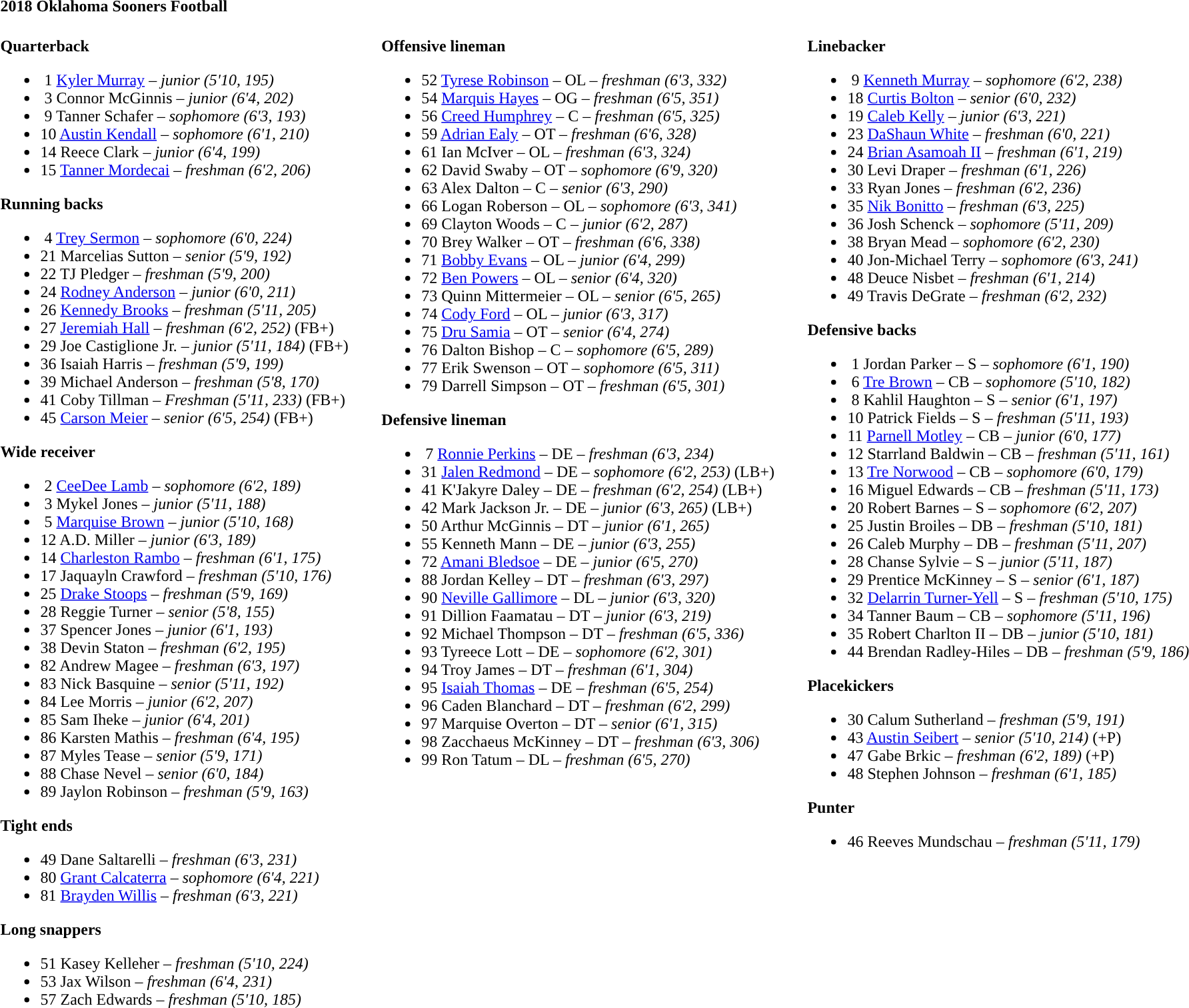<table class="toccolours" style="text-align: left;">
<tr>
<td colspan=11><strong>2018 Oklahoma Sooners Football</strong></td>
</tr>
<tr>
<td valign="top"><br><strong>Quarterback</strong><ul><li> 1 <a href='#'>Kyler Murray</a> – <em> junior (5'10, 195)</em></li><li> 3 Connor McGinnis – <em> junior (6'4, 202)</em></li><li> 9 Tanner Schafer – <em> sophomore (6'3, 193)</em></li><li>10 <a href='#'>Austin Kendall</a> – <em> sophomore (6'1, 210)</em></li><li>14 Reece Clark – <em> junior (6'4, 199)</em></li><li>15 <a href='#'>Tanner Mordecai</a> – <em>freshman (6'2, 206)</em></li></ul><strong>Running backs</strong><ul><li> 4 <a href='#'>Trey Sermon</a> – <em>sophomore (6'0, 224)</em></li><li>21 Marcelias Sutton – <em>senior (5'9, 192)</em></li><li>22 TJ Pledger – <em>freshman (5'9, 200)</em></li><li>24 <a href='#'>Rodney Anderson</a> – <em> junior (6'0, 211)</em></li><li>26 <a href='#'>Kennedy Brooks</a> – <em> freshman (5'11, 205)</em></li><li>27 <a href='#'>Jeremiah Hall</a> – <em> freshman (6'2, 252)</em> (FB+)</li><li>29 Joe Castiglione Jr. – <em> junior (5'11, 184)</em> (FB+)</li><li>36 Isaiah Harris – <em>freshman (5'9, 199)</em></li><li>39 Michael Anderson – <em>freshman (5'8, 170)</em></li><li>41 Coby Tillman – <em> Freshman (5'11, 233)</em> (FB+)</li><li>45 <a href='#'>Carson Meier</a> – <em> senior (6'5, 254)</em> (FB+)</li></ul><strong>Wide receiver</strong><ul><li> 2 <a href='#'>CeeDee Lamb</a> – <em>sophomore (6'2, 189)</em></li><li> 3 Mykel Jones – <em>junior (5'11, 188)</em></li><li> 5 <a href='#'>Marquise Brown</a> – <em>junior (5'10, 168)</em></li><li>12 A.D. Miller – <em> junior (6'3, 189)</em></li><li>14 <a href='#'>Charleston Rambo</a>  – <em> freshman (6'1, 175)</em></li><li>17  Jaquayln Crawford – <em>freshman (5'10, 176)</em></li><li>25  <a href='#'>Drake Stoops</a> – <em>freshman (5'9, 169)</em></li><li>28  Reggie Turner – <em> senior (5'8, 155)</em></li><li>37  Spencer Jones – <em>junior (6'1, 193)</em></li><li>38  Devin Staton – <em>freshman (6'2, 195)</em></li><li>82  Andrew Magee – <em>freshman (6'3, 197)</em></li><li>83  Nick Basquine – <em> senior (5'11, 192)</em></li><li>84  Lee Morris – <em> junior (6'2, 207)</em></li><li>85  Sam Iheke – <em> junior (6'4, 201)</em></li><li>86  Karsten Mathis – <em>freshman (6'4, 195)</em></li><li>87  Myles Tease – <em> senior (5'9, 171)</em></li><li>88  Chase Nevel – <em>senior (6'0, 184)</em></li><li>89  Jaylon Robinson – <em>freshman (5'9, 163)</em></li></ul><strong>Tight ends</strong><ul><li>49 Dane Saltarelli – <em>freshman (6'3, 231)</em></li><li>80 <a href='#'>Grant Calcaterra</a> – <em>sophomore (6'4, 221)</em></li><li>81 <a href='#'>Brayden Willis</a> – <em>freshman (6'3, 221)</em></li></ul><strong>Long snappers</strong><ul><li>51  Kasey Kelleher – <em> freshman (5'10, 224)</em></li><li>53  Jax Wilson – <em>freshman (6'4, 231)</em></li><li>57  Zach Edwards – <em>freshman (5'10, 185)</em></li></ul></td>
<td width="25"> </td>
<td valign="top"><br><strong>Offensive lineman</strong><ul><li>52  <a href='#'>Tyrese Robinson</a> – OL – <em> freshman (6'3, 332)</em></li><li>54  <a href='#'>Marquis Hayes</a> – OG – <em> freshman (6'5, 351)</em></li><li>56  <a href='#'>Creed Humphrey</a> – C – <em> freshman (6'5, 325)</em></li><li>59  <a href='#'>Adrian Ealy</a> – OT – <em> freshman (6'6, 328)</em></li><li>61  Ian McIver – OL – <em> freshman (6'3, 324)</em></li><li>62  David Swaby – OT – <em>sophomore (6'9, 320)</em></li><li>63  Alex Dalton – C – <em> senior (6'3, 290)</em></li><li>66  Logan Roberson – OL – <em> sophomore (6'3, 341)</em></li><li>69  Clayton Woods – C – <em> junior (6'2, 287)</em></li><li>70  Brey Walker – OT – <em>freshman (6'6, 338)</em></li><li>71  <a href='#'>Bobby Evans</a> – OL – <em> junior (6'4, 299)</em></li><li>72  <a href='#'>Ben Powers</a> – OL – <em>senior (6'4, 320)</em></li><li>73  Quinn Mittermeier – OL – <em> senior (6'5, 265)</em></li><li>74  <a href='#'>Cody Ford</a> – OL – <em> junior (6'3, 317)</em></li><li>75  <a href='#'>Dru Samia</a> – OT – <em>senior (6'4, 274)</em></li><li>76  Dalton Bishop – C – <em>sophomore (6'5, 289)</em></li><li>77  Erik Swenson – OT – <em> sophomore (6'5, 311)</em></li><li>79  Darrell Simpson – OT – <em>freshman (6'5, 301)</em></li></ul><strong>Defensive lineman</strong><ul><li> 7   <a href='#'>Ronnie Perkins</a> – DE – <em>freshman (6'3, 234)</em></li><li>31  <a href='#'>Jalen Redmond</a> – DE – <em>sophomore (6'2, 253)</em> (LB+)</li><li>41  K'Jakyre Daley – DE – <em> freshman (6'2, 254)</em> (LB+)</li><li>42  Mark Jackson Jr. – DE – <em>junior (6'3, 265)</em> (LB+)</li><li>50  Arthur McGinnis – DT – <em> junior (6'1, 265)</em></li><li>55  Kenneth Mann – DE – <em> junior (6'3, 255)</em></li><li>72  <a href='#'>Amani Bledsoe</a> – DE – <em>junior (6'5, 270)</em></li><li>88  Jordan Kelley – DT – <em>freshman (6'3, 297)</em></li><li>90  <a href='#'>Neville Gallimore</a> – DL – <em> junior (6'3, 320)</em></li><li>91  Dillion Faamatau – DT – <em> junior (6'3, 219)</em></li><li>92  Michael Thompson – DT – <em>freshman (6'5, 336)</em></li><li>93  Tyreece Lott – DE – <em>sophomore (6'2, 301)</em></li><li>94  Troy James – DT – <em> freshman (6'1, 304)</em></li><li>95  <a href='#'>Isaiah Thomas</a> – DE – <em> freshman (6'5, 254)</em></li><li>96  Caden Blanchard – DT – <em>freshman (6'2, 299)</em></li><li>97  Marquise Overton – DT – <em>senior (6'1, 315)</em></li><li>98  Zacchaeus McKinney – DT – <em> freshman (6'3, 306)</em></li><li>99  Ron Tatum – DL – <em>freshman (6'5, 270)</em></li></ul></td>
<td width="25"> </td>
<td valign="top"><br><strong>Linebacker</strong><ul><li> 9  <a href='#'>Kenneth Murray</a> – <em>sophomore (6'2, 238)</em></li><li>18  <a href='#'>Curtis Bolton</a> – <em> senior (6'0, 232)</em></li><li>19  <a href='#'>Caleb Kelly</a> – <em>junior (6'3, 221)</em></li><li>23  <a href='#'>DaShaun White</a> – <em>freshman (6'0, 221)</em></li><li>24  <a href='#'>Brian Asamoah II</a> – <em>freshman (6'1, 219)</em></li><li>30  Levi Draper – <em> freshman (6'1, 226)</em></li><li>33  Ryan Jones – <em> freshman (6'2, 236)</em></li><li>35  <a href='#'>Nik Bonitto</a> – <em>freshman (6'3, 225)</em></li><li>36  Josh Schenck – <em> sophomore (5'11, 209)</em></li><li>38  Bryan Mead – <em> sophomore (6'2, 230)</em></li><li>40  Jon-Michael Terry – <em> sophomore (6'3, 241)</em></li><li>48  Deuce Nisbet – <em>freshman (6'1, 214)</em></li><li>49  Travis DeGrate – <em> freshman (6'2, 232)</em></li></ul><strong>Defensive backs</strong><ul><li> 1  Jordan Parker – S – <em> sophomore (6'1, 190)</em></li><li> 6  <a href='#'>Tre Brown</a> – CB – <em>sophomore (5'10, 182)</em></li><li> 8  Kahlil Haughton – S – <em>senior (6'1, 197)</em></li><li>10  Patrick Fields – S – <em>freshman (5'11, 193)</em></li><li>11  <a href='#'>Parnell Motley</a> – CB – <em>junior (6'0, 177)</em></li><li>12  Starrland Baldwin – CB – <em>freshman (5'11, 161)</em></li><li>13  <a href='#'>Tre Norwood</a> – CB – <em>sophomore (6'0, 179)</em></li><li>16  Miguel Edwards – CB – <em>freshman (5'11, 173)</em></li><li>20  Robert Barnes – S – <em>sophomore (6'2, 207)</em></li><li>25  Justin Broiles – DB – <em> freshman (5'10, 181)</em></li><li>26  Caleb Murphy – DB – <em>freshman (5'11, 207)</em></li><li>28  Chanse Sylvie – S – <em>junior (5'11, 187)</em></li><li>29  Prentice McKinney – S – <em>senior (6'1, 187)</em></li><li>32  <a href='#'>Delarrin Turner-Yell</a> – S – <em>freshman (5'10, 175)</em></li><li>34  Tanner Baum – CB – <em> sophomore (5'11, 196)</em></li><li>35  Robert Charlton II – DB – <em> junior (5'10, 181)</em></li><li>44  Brendan Radley-Hiles – DB – <em>freshman (5'9, 186)</em></li></ul><strong>Placekickers</strong><ul><li>30  Calum Sutherland – <em> freshman (5'9, 191)</em></li><li>43  <a href='#'>Austin Seibert</a> – <em>senior (5'10, 214)</em> (+P)</li><li>47  Gabe Brkic – <em>freshman (6'2, 189)</em> (+P)</li><li>48  Stephen Johnson – <em>freshman (6'1, 185)</em></li></ul><strong>Punter</strong><ul><li>46  Reeves Mundschau – <em> freshman (5'11, 179)</em></li></ul></td>
</tr>
</table>
